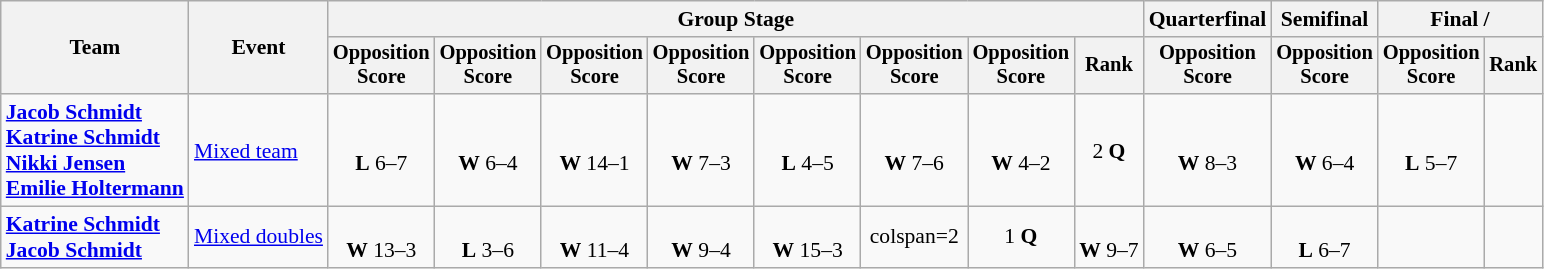<table class="wikitable" style="font-size:90%">
<tr>
<th rowspan=2>Team</th>
<th rowspan=2>Event</th>
<th colspan=8>Group Stage</th>
<th>Quarterfinal</th>
<th>Semifinal</th>
<th colspan=2>Final / </th>
</tr>
<tr style="font-size:95%">
<th>Opposition <br> Score</th>
<th>Opposition <br> Score</th>
<th>Opposition <br> Score</th>
<th>Opposition <br> Score</th>
<th>Opposition <br> Score</th>
<th>Opposition <br> Score</th>
<th>Opposition <br> Score</th>
<th>Rank</th>
<th>Opposition <br> Score</th>
<th>Opposition <br> Score</th>
<th>Opposition <br> Score</th>
<th>Rank</th>
</tr>
<tr align=center>
<td align=left><strong><a href='#'>Jacob Schmidt</a><br><a href='#'>Katrine Schmidt</a><br><a href='#'>Nikki Jensen</a><br><a href='#'>Emilie Holtermann</a></strong></td>
<td align=left><a href='#'>Mixed team</a></td>
<td><br><strong>L</strong> 6–7</td>
<td><br><strong>W</strong> 6–4</td>
<td><br><strong>W</strong> 14–1</td>
<td><br><strong>W</strong> 7–3</td>
<td><br><strong>L</strong> 4–5</td>
<td><br><strong>W</strong> 7–6</td>
<td><br><strong>W</strong> 4–2</td>
<td>2 <strong>Q</strong></td>
<td><br><strong>W</strong> 8–3</td>
<td><br><strong>W</strong> 6–4</td>
<td><br><strong>L</strong> 5–7</td>
<td></td>
</tr>
<tr align=center>
<td align=left><strong><a href='#'>Katrine Schmidt</a><br><a href='#'>Jacob Schmidt</a></strong></td>
<td align=left><a href='#'>Mixed doubles</a></td>
<td><br><strong>W</strong> 13–3</td>
<td><br><strong>L</strong> 3–6</td>
<td><br><strong>W</strong> 11–4</td>
<td><br><strong>W</strong> 9–4</td>
<td><br><strong>W</strong> 15–3</td>
<td>colspan=2</td>
<td>1 <strong>Q</strong></td>
<td><br><strong>W</strong> 9–7</td>
<td><br><strong>W</strong> 6–5</td>
<td><br><strong>L</strong> 6–7</td>
<td></td>
</tr>
</table>
